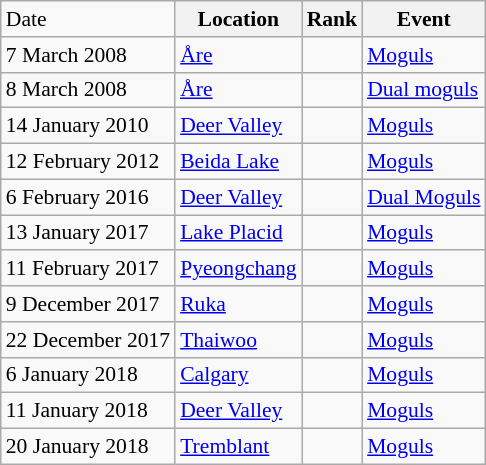<table class="wikitable sortable" style="font-size:90%" style="text-align:center">
<tr>
<td>Date</td>
<th>Location</th>
<th>Rank</th>
<th>Event</th>
</tr>
<tr>
<td>7 March 2008</td>
<td><a href='#'>Åre</a></td>
<td></td>
<td><a href='#'>Moguls</a></td>
</tr>
<tr>
<td>8 March 2008</td>
<td><a href='#'>Åre</a></td>
<td></td>
<td><a href='#'>Dual moguls</a></td>
</tr>
<tr>
<td>14 January 2010</td>
<td><a href='#'>Deer Valley</a></td>
<td></td>
<td><a href='#'>Moguls</a></td>
</tr>
<tr>
<td>12 February 2012</td>
<td><a href='#'>Beida Lake</a></td>
<td></td>
<td><a href='#'>Moguls</a></td>
</tr>
<tr>
<td>6 February 2016</td>
<td><a href='#'>Deer Valley</a></td>
<td></td>
<td><a href='#'>Dual Moguls</a></td>
</tr>
<tr>
<td>13 January 2017</td>
<td><a href='#'>Lake Placid</a></td>
<td></td>
<td><a href='#'>Moguls</a></td>
</tr>
<tr>
<td>11 February 2017</td>
<td><a href='#'>Pyeongchang</a></td>
<td></td>
<td><a href='#'>Moguls</a></td>
</tr>
<tr>
<td>9 December 2017</td>
<td><a href='#'>Ruka</a></td>
<td></td>
<td><a href='#'>Moguls</a></td>
</tr>
<tr>
<td>22 December 2017</td>
<td><a href='#'>Thaiwoo</a></td>
<td></td>
<td><a href='#'>Moguls</a></td>
</tr>
<tr>
<td>6 January 2018</td>
<td><a href='#'>Calgary</a></td>
<td></td>
<td><a href='#'>Moguls</a></td>
</tr>
<tr>
<td>11 January 2018</td>
<td><a href='#'>Deer Valley</a></td>
<td></td>
<td><a href='#'>Moguls</a></td>
</tr>
<tr>
<td>20 January 2018</td>
<td><a href='#'>Tremblant</a></td>
<td></td>
<td><a href='#'>Moguls</a></td>
</tr>
</table>
